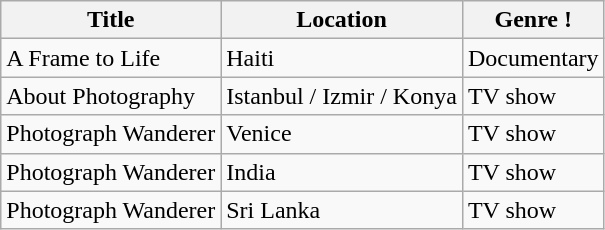<table class="wikitable">
<tr>
<th>Title</th>
<th>Location</th>
<th>Genre !</th>
</tr>
<tr>
<td>A Frame to Life</td>
<td>Haiti</td>
<td>Documentary </td>
</tr>
<tr>
<td>About Photography</td>
<td>Istanbul / Izmir / Konya</td>
<td>TV show</td>
</tr>
<tr>
<td>Photograph Wanderer</td>
<td>Venice</td>
<td>TV show</td>
</tr>
<tr>
<td>Photograph Wanderer</td>
<td>India</td>
<td>TV show</td>
</tr>
<tr>
<td>Photograph Wanderer</td>
<td>Sri Lanka</td>
<td>TV show</td>
</tr>
</table>
